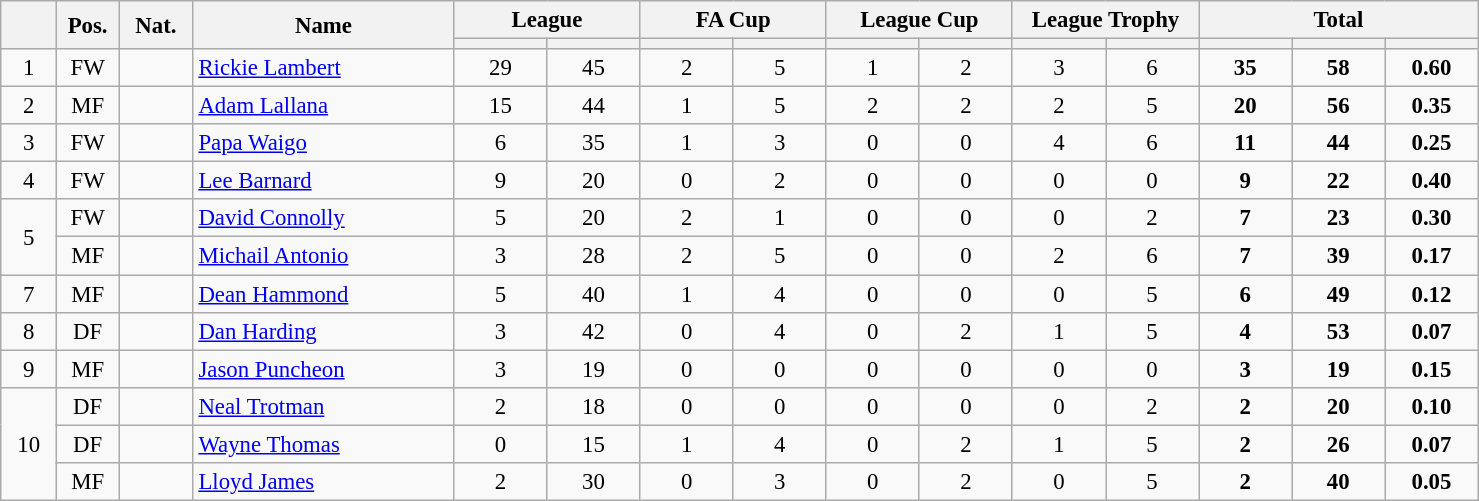<table class="wikitable" style="width:78%; font-size:95%;">
<tr>
<th rowspan="2" width="3%"></th>
<th rowspan="2" width="3%">Pos.</th>
<th rowspan="2" width="4%">Nat.</th>
<th rowspan="2" width="14%">Name</th>
<th colspan="2">League</th>
<th colspan="2">FA Cup</th>
<th colspan="2">League Cup</th>
<th colspan="2">League Trophy</th>
<th colspan="3">Total</th>
</tr>
<tr>
<th width="5%"></th>
<th width="5%"></th>
<th width="5%"></th>
<th width="5%"></th>
<th width="5%"></th>
<th width="5%"></th>
<th width="5%"></th>
<th width="5%"></th>
<th width="5%"></th>
<th width="5%"></th>
<th width="5%"></th>
</tr>
<tr>
<td align="center">1</td>
<td align="center">FW</td>
<td align="center"></td>
<td><a href='#'>Rickie Lambert</a></td>
<td align="center">29</td>
<td align="center">45</td>
<td align="center">2</td>
<td align="center">5</td>
<td align="center">1</td>
<td align="center">2</td>
<td align="center">3</td>
<td align="center">6</td>
<td align="center"><strong>35</strong></td>
<td align="center"><strong>58</strong></td>
<td align="center"><strong>0.60</strong></td>
</tr>
<tr>
<td align="center">2</td>
<td align="center">MF</td>
<td align="center"></td>
<td><a href='#'>Adam Lallana</a></td>
<td align="center">15</td>
<td align="center">44</td>
<td align="center">1</td>
<td align="center">5</td>
<td align="center">2</td>
<td align="center">2</td>
<td align="center">2</td>
<td align="center">5</td>
<td align="center"><strong>20</strong></td>
<td align="center"><strong>56</strong></td>
<td align="center"><strong>0.35</strong></td>
</tr>
<tr>
<td align="center">3</td>
<td align="center">FW</td>
<td align="center"></td>
<td><a href='#'>Papa Waigo</a></td>
<td align="center">6</td>
<td align="center">35</td>
<td align="center">1</td>
<td align="center">3</td>
<td align="center">0</td>
<td align="center">0</td>
<td align="center">4</td>
<td align="center">6</td>
<td align="center"><strong>11</strong></td>
<td align="center"><strong>44</strong></td>
<td align="center"><strong>0.25</strong></td>
</tr>
<tr>
<td align="center">4</td>
<td align="center">FW</td>
<td align="center"></td>
<td><a href='#'>Lee Barnard</a></td>
<td align="center">9</td>
<td align="center">20</td>
<td align="center">0</td>
<td align="center">2</td>
<td align="center">0</td>
<td align="center">0</td>
<td align="center">0</td>
<td align="center">0</td>
<td align="center"><strong>9</strong></td>
<td align="center"><strong>22</strong></td>
<td align="center"><strong>0.40</strong></td>
</tr>
<tr>
<td align="center" rowspan="2">5</td>
<td align="center">FW</td>
<td align="center"></td>
<td><a href='#'>David Connolly</a></td>
<td align="center">5</td>
<td align="center">20</td>
<td align="center">2</td>
<td align="center">1</td>
<td align="center">0</td>
<td align="center">0</td>
<td align="center">0</td>
<td align="center">2</td>
<td align="center"><strong>7</strong></td>
<td align="center"><strong>23</strong></td>
<td align="center"><strong>0.30</strong></td>
</tr>
<tr>
<td align="center">MF</td>
<td align="center"></td>
<td><a href='#'>Michail Antonio</a></td>
<td align="center">3</td>
<td align="center">28</td>
<td align="center">2</td>
<td align="center">5</td>
<td align="center">0</td>
<td align="center">0</td>
<td align="center">2</td>
<td align="center">6</td>
<td align="center"><strong>7</strong></td>
<td align="center"><strong>39</strong></td>
<td align="center"><strong>0.17</strong></td>
</tr>
<tr>
<td align="center">7</td>
<td align="center">MF</td>
<td align="center"></td>
<td><a href='#'>Dean Hammond</a></td>
<td align="center">5</td>
<td align="center">40</td>
<td align="center">1</td>
<td align="center">4</td>
<td align="center">0</td>
<td align="center">0</td>
<td align="center">0</td>
<td align="center">5</td>
<td align="center"><strong>6</strong></td>
<td align="center"><strong>49</strong></td>
<td align="center"><strong>0.12</strong></td>
</tr>
<tr>
<td align="center">8</td>
<td align="center">DF</td>
<td align="center"></td>
<td><a href='#'>Dan Harding</a></td>
<td align="center">3</td>
<td align="center">42</td>
<td align="center">0</td>
<td align="center">4</td>
<td align="center">0</td>
<td align="center">2</td>
<td align="center">1</td>
<td align="center">5</td>
<td align="center"><strong>4</strong></td>
<td align="center"><strong>53</strong></td>
<td align="center"><strong>0.07</strong></td>
</tr>
<tr>
<td align="center">9</td>
<td align="center">MF</td>
<td align="center"></td>
<td><a href='#'>Jason Puncheon</a></td>
<td align="center">3</td>
<td align="center">19</td>
<td align="center">0</td>
<td align="center">0</td>
<td align="center">0</td>
<td align="center">0</td>
<td align="center">0</td>
<td align="center">0</td>
<td align="center"><strong>3</strong></td>
<td align="center"><strong>19</strong></td>
<td align="center"><strong>0.15</strong></td>
</tr>
<tr>
<td align="center" rowspan="3">10</td>
<td align="center">DF</td>
<td align="center"></td>
<td><a href='#'>Neal Trotman</a></td>
<td align="center">2</td>
<td align="center">18</td>
<td align="center">0</td>
<td align="center">0</td>
<td align="center">0</td>
<td align="center">0</td>
<td align="center">0</td>
<td align="center">2</td>
<td align="center"><strong>2</strong></td>
<td align="center"><strong>20</strong></td>
<td align="center"><strong>0.10</strong></td>
</tr>
<tr>
<td align="center">DF</td>
<td align="center"></td>
<td><a href='#'>Wayne Thomas</a></td>
<td align="center">0</td>
<td align="center">15</td>
<td align="center">1</td>
<td align="center">4</td>
<td align="center">0</td>
<td align="center">2</td>
<td align="center">1</td>
<td align="center">5</td>
<td align="center"><strong>2</strong></td>
<td align="center"><strong>26</strong></td>
<td align="center"><strong>0.07</strong></td>
</tr>
<tr>
<td align="center">MF</td>
<td align="center"></td>
<td><a href='#'>Lloyd James</a></td>
<td align="center">2</td>
<td align="center">30</td>
<td align="center">0</td>
<td align="center">3</td>
<td align="center">0</td>
<td align="center">2</td>
<td align="center">0</td>
<td align="center">5</td>
<td align="center"><strong>2</strong></td>
<td align="center"><strong>40</strong></td>
<td align="center"><strong>0.05</strong></td>
</tr>
</table>
